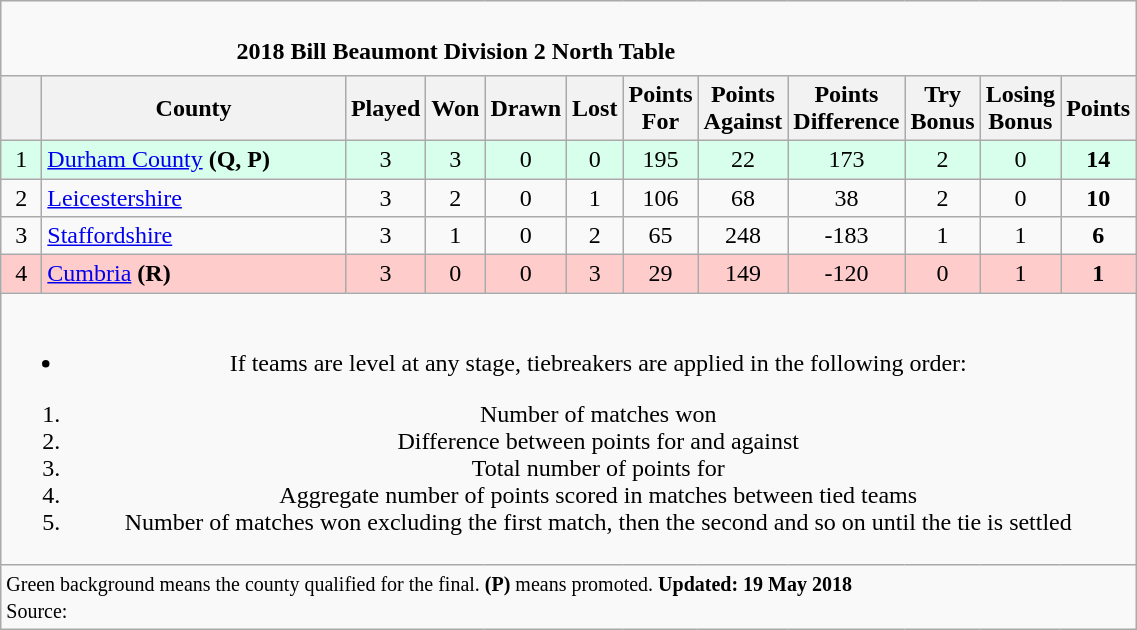<table class="wikitable" style="text-align: center;">
<tr>
<td colspan="15" cellpadding="0" cellspacing="0"><br><table border="0" width="80%" cellpadding="0" cellspacing="0">
<tr>
<td width=20% style="border:0px"></td>
<td style="border:0px"><strong>2018 Bill Beaumont Division 2 North Table</strong></td>
<td width=20% style="border:0px" align=right></td>
</tr>
</table>
</td>
</tr>
<tr>
<th bgcolor="#efefef" width="20"></th>
<th bgcolor="#efefef" width="195">County</th>
<th bgcolor="#efefef" width="20">Played</th>
<th bgcolor="#efefef" width="20">Won</th>
<th bgcolor="#efefef" width="20">Drawn</th>
<th bgcolor="#efefef" width="20">Lost</th>
<th bgcolor="#efefef" width="20">Points For</th>
<th bgcolor="#efefef" width="20">Points Against</th>
<th bgcolor="#efefef" width="20">Points Difference</th>
<th bgcolor="#efefef" width="20">Try Bonus</th>
<th bgcolor="#efefef" width="20">Losing Bonus</th>
<th bgcolor="#efefef" width="20">Points</th>
</tr>
<tr bgcolor=#d8ffeb align=center>
<td>1</td>
<td style="text-align:left;"><a href='#'>Durham County</a> <strong>(Q, P)</strong></td>
<td>3</td>
<td>3</td>
<td>0</td>
<td>0</td>
<td>195</td>
<td>22</td>
<td>173</td>
<td>2</td>
<td>0</td>
<td><strong>14</strong></td>
</tr>
<tr>
<td>2</td>
<td style="text-align:left;"><a href='#'>Leicestershire</a></td>
<td>3</td>
<td>2</td>
<td>0</td>
<td>1</td>
<td>106</td>
<td>68</td>
<td>38</td>
<td>2</td>
<td>0</td>
<td><strong>10</strong></td>
</tr>
<tr>
<td>3</td>
<td style="text-align:left;"><a href='#'>Staffordshire</a></td>
<td>3</td>
<td>1</td>
<td>0</td>
<td>2</td>
<td>65</td>
<td>248</td>
<td>-183</td>
<td>1</td>
<td>1</td>
<td><strong>6</strong></td>
</tr>
<tr style="background-color:#ffcccc;">
<td>4</td>
<td style="text-align:left;"><a href='#'>Cumbria</a> <strong>(R)</strong></td>
<td>3</td>
<td>0</td>
<td>0</td>
<td>3</td>
<td>29</td>
<td>149</td>
<td>-120</td>
<td>0</td>
<td>1</td>
<td><strong>1</strong></td>
</tr>
<tr>
<td colspan="15"><br><ul><li>If teams are level at any stage, tiebreakers are applied in the following order:</li></ul><ol><li>Number of matches won</li><li>Difference between points for and against</li><li>Total number of points for</li><li>Aggregate number of points scored in matches between tied teams</li><li>Number of matches won excluding the first match, then the second and so on until the tie is settled</li></ol></td>
</tr>
<tr | style="text-align:left;" |>
<td colspan="15" style="border:0px"><small><span>Green background</span> means the county qualified for the final.  <strong>(P)</strong> means promoted. <strong>Updated: 19 May 2018</strong><br>Source: </small></td>
</tr>
</table>
